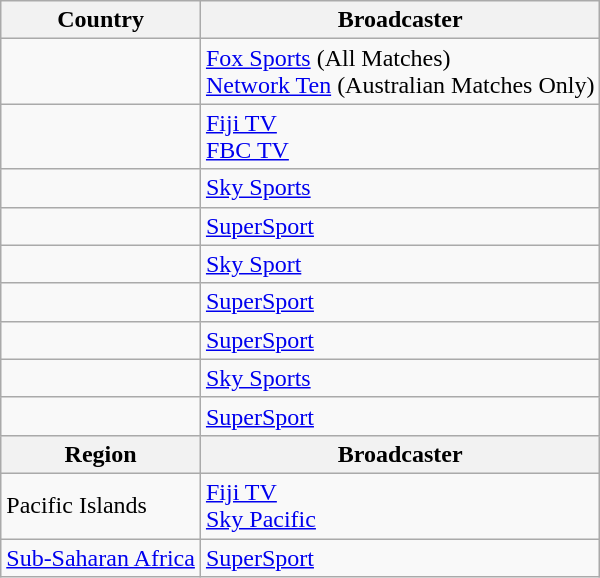<table class=wikitable>
<tr>
<th>Country</th>
<th>Broadcaster</th>
</tr>
<tr>
<td></td>
<td><a href='#'>Fox Sports</a> (All Matches) <br><a href='#'>Network Ten</a> (Australian Matches Only)</td>
</tr>
<tr>
<td></td>
<td><a href='#'>Fiji TV</a><br> <a href='#'>FBC TV</a></td>
</tr>
<tr>
<td></td>
<td><a href='#'>Sky Sports</a></td>
</tr>
<tr>
<td></td>
<td><a href='#'>SuperSport</a></td>
</tr>
<tr>
<td></td>
<td><a href='#'>Sky Sport</a></td>
</tr>
<tr>
<td></td>
<td><a href='#'>SuperSport</a></td>
</tr>
<tr>
<td></td>
<td><a href='#'>SuperSport</a></td>
</tr>
<tr>
<td></td>
<td><a href='#'>Sky Sports</a></td>
</tr>
<tr>
<td></td>
<td><a href='#'>SuperSport</a></td>
</tr>
<tr>
<th>Region</th>
<th>Broadcaster</th>
</tr>
<tr>
<td>Pacific Islands</td>
<td><a href='#'>Fiji TV</a> <br><a href='#'>Sky Pacific</a></td>
</tr>
<tr>
<td><a href='#'>Sub-Saharan Africa</a></td>
<td><a href='#'>SuperSport</a></td>
</tr>
</table>
